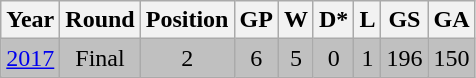<table class="wikitable" style="text-align: center;">
<tr>
<th>Year</th>
<th>Round</th>
<th>Position</th>
<th>GP</th>
<th>W</th>
<th>D*</th>
<th>L</th>
<th>GS</th>
<th>GA</th>
</tr>
<tr style="background:silver;">
<td> <a href='#'>2017</a></td>
<td>Final</td>
<td>2</td>
<td>6</td>
<td>5</td>
<td>0</td>
<td>1</td>
<td>196</td>
<td>150</td>
</tr>
</table>
